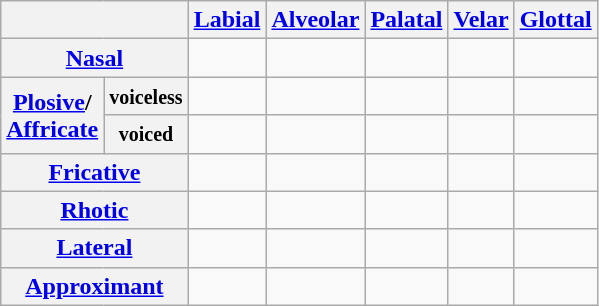<table class="wikitable" style="text-align:center">
<tr>
<th colspan="2"></th>
<th><a href='#'>Labial</a></th>
<th><a href='#'>Alveolar</a></th>
<th><a href='#'>Palatal</a></th>
<th><a href='#'>Velar</a></th>
<th><a href='#'>Glottal</a></th>
</tr>
<tr>
<th colspan="2"><a href='#'>Nasal</a></th>
<td></td>
<td></td>
<td></td>
<td></td>
<td></td>
</tr>
<tr>
<th rowspan="2"><a href='#'>Plosive</a>/<br><a href='#'>Affricate</a></th>
<th><small>voiceless</small></th>
<td></td>
<td></td>
<td></td>
<td></td>
<td></td>
</tr>
<tr>
<th><small>voiced</small></th>
<td></td>
<td></td>
<td></td>
<td></td>
<td></td>
</tr>
<tr>
<th colspan="2"><a href='#'>Fricative</a></th>
<td></td>
<td></td>
<td></td>
<td></td>
<td></td>
</tr>
<tr>
<th colspan="2"><a href='#'>Rhotic</a></th>
<td></td>
<td></td>
<td></td>
<td></td>
<td></td>
</tr>
<tr>
<th colspan="2"><a href='#'>Lateral</a></th>
<td></td>
<td></td>
<td></td>
<td></td>
<td></td>
</tr>
<tr>
<th colspan="2"><a href='#'>Approximant</a></th>
<td></td>
<td></td>
<td></td>
<td></td>
<td></td>
</tr>
</table>
